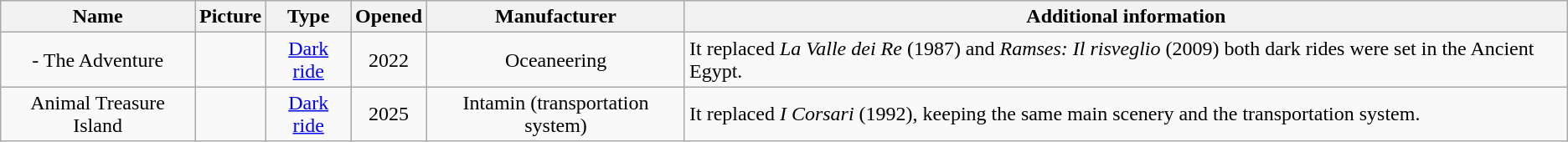<table class="wikitable sortable">
<tr>
<th>Name</th>
<th ! class="unsortable">Picture</th>
<th>Type</th>
<th>Opened</th>
<th>Manufacturer</th>
<th ! class="unsortable">Additional information</th>
</tr>
<tr>
<td align=center> - The Adventure</td>
<td></td>
<td align=center><a href='#'>Dark ride</a></td>
<td align=center>2022</td>
<td align=center>Oceaneering</td>
<td>It replaced <em>La Valle dei Re</em> (1987) and <em>Ramses: Il risveglio</em> (2009) both dark rides were set in the Ancient Egypt.</td>
</tr>
<tr>
<td align=center>Animal Treasure Island</td>
<td></td>
<td align=center><a href='#'>Dark ride</a></td>
<td align=center>2025</td>
<td align=center>Intamin (transportation system)</td>
<td>It replaced <em>I Corsari</em> (1992), keeping the same main scenery and the transportation system.</td>
</tr>
</table>
